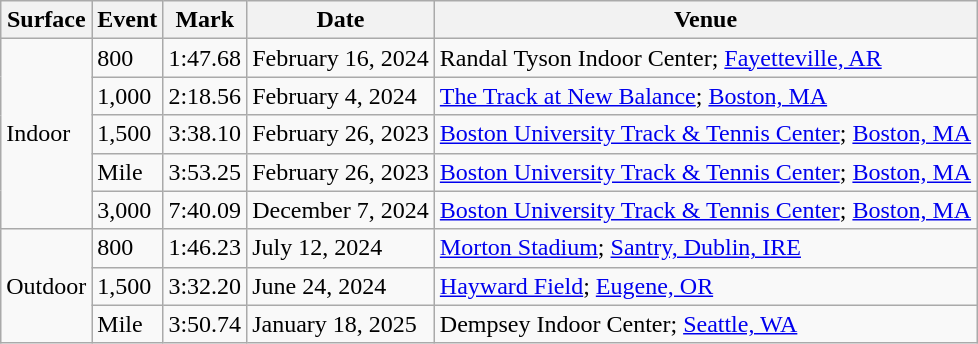<table class="wikitable">
<tr>
<th>Surface</th>
<th>Event</th>
<th>Mark</th>
<th>Date</th>
<th>Venue</th>
</tr>
<tr>
<td rowspan="5">Indoor</td>
<td>800</td>
<td>1:47.68</td>
<td>February 16, 2024</td>
<td>Randal Tyson Indoor Center; <a href='#'>Fayetteville, AR</a></td>
</tr>
<tr>
<td>1,000</td>
<td>2:18.56</td>
<td>February 4, 2024</td>
<td><a href='#'>The Track at New Balance</a>; <a href='#'>Boston, MA</a></td>
</tr>
<tr>
<td>1,500</td>
<td>3:38.10</td>
<td>February 26, 2023</td>
<td><a href='#'>Boston University Track & Tennis Center</a>; <a href='#'>Boston, MA</a></td>
</tr>
<tr>
<td>Mile</td>
<td>3:53.25</td>
<td>February 26, 2023</td>
<td><a href='#'>Boston University Track & Tennis Center</a>; <a href='#'>Boston, MA</a></td>
</tr>
<tr>
<td>3,000</td>
<td>7:40.09</td>
<td>December 7, 2024</td>
<td><a href='#'>Boston University Track & Tennis Center</a>; <a href='#'>Boston, MA</a></td>
</tr>
<tr>
<td rowspan="3">Outdoor</td>
<td>800</td>
<td>1:46.23</td>
<td>July 12, 2024</td>
<td><a href='#'>Morton Stadium</a>; <a href='#'>Santry, Dublin, IRE</a></td>
</tr>
<tr>
<td>1,500</td>
<td>3:32.20</td>
<td>June 24, 2024</td>
<td><a href='#'>Hayward Field</a>; <a href='#'>Eugene, OR</a></td>
</tr>
<tr>
<td>Mile</td>
<td>3:50.74</td>
<td>January 18, 2025</td>
<td>Dempsey Indoor Center; <a href='#'>Seattle, WA</a></td>
</tr>
</table>
